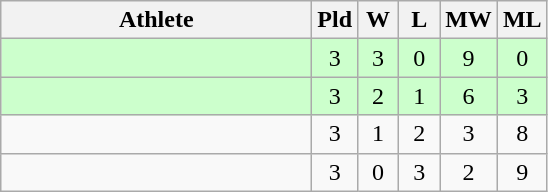<table class="wikitable" style="text-align:center">
<tr>
<th width=200>Athlete</th>
<th width=20>Pld</th>
<th width=20>W</th>
<th width=20>L</th>
<th width=20>MW</th>
<th width=20>ML</th>
</tr>
<tr bgcolor="ccffcc">
<td style="text-align:left"></td>
<td>3</td>
<td>3</td>
<td>0</td>
<td>9</td>
<td>0</td>
</tr>
<tr bgcolor="ccffcc">
<td style="text-align:left"></td>
<td>3</td>
<td>2</td>
<td>1</td>
<td>6</td>
<td>3</td>
</tr>
<tr>
<td style="text-align:left"></td>
<td>3</td>
<td>1</td>
<td>2</td>
<td>3</td>
<td>8</td>
</tr>
<tr>
<td style="text-align:left"></td>
<td>3</td>
<td>0</td>
<td>3</td>
<td>2</td>
<td>9</td>
</tr>
</table>
